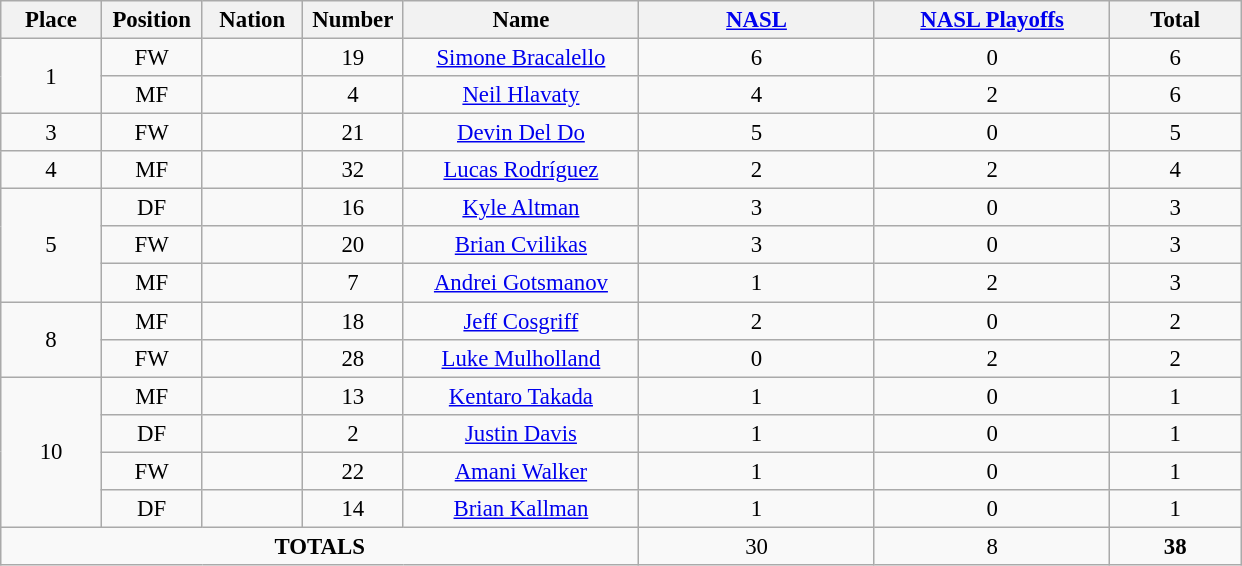<table class="wikitable" style="font-size: 95%; text-align: center;">
<tr>
<th width=60>Place</th>
<th width=60>Position</th>
<th width=60>Nation</th>
<th width=60>Number</th>
<th width=150>Name</th>
<th width=150><a href='#'>NASL</a></th>
<th width=150><a href='#'>NASL Playoffs</a></th>
<th width=80>Total</th>
</tr>
<tr>
<td rowspan="2">1</td>
<td>FW</td>
<td></td>
<td>19</td>
<td><a href='#'>Simone Bracalello</a></td>
<td>6</td>
<td>0</td>
<td>6</td>
</tr>
<tr>
<td>MF</td>
<td></td>
<td>4</td>
<td><a href='#'>Neil Hlavaty</a></td>
<td>4</td>
<td>2</td>
<td>6</td>
</tr>
<tr>
<td>3</td>
<td>FW</td>
<td></td>
<td>21</td>
<td><a href='#'>Devin Del Do</a></td>
<td>5</td>
<td>0</td>
<td>5</td>
</tr>
<tr>
<td>4</td>
<td>MF</td>
<td></td>
<td>32</td>
<td><a href='#'>Lucas Rodríguez</a></td>
<td>2</td>
<td>2</td>
<td>4</td>
</tr>
<tr>
<td rowspan="3">5</td>
<td>DF</td>
<td></td>
<td>16</td>
<td><a href='#'>Kyle Altman</a></td>
<td>3</td>
<td>0</td>
<td>3</td>
</tr>
<tr>
<td>FW</td>
<td></td>
<td>20</td>
<td><a href='#'>Brian Cvilikas</a></td>
<td>3</td>
<td>0</td>
<td>3</td>
</tr>
<tr>
<td>MF</td>
<td></td>
<td>7</td>
<td><a href='#'>Andrei Gotsmanov</a></td>
<td>1</td>
<td>2</td>
<td>3</td>
</tr>
<tr>
<td rowspan="2">8</td>
<td>MF</td>
<td></td>
<td>18</td>
<td><a href='#'>Jeff Cosgriff</a></td>
<td>2</td>
<td>0</td>
<td>2</td>
</tr>
<tr>
<td>FW</td>
<td></td>
<td>28</td>
<td><a href='#'>Luke Mulholland</a></td>
<td>0</td>
<td>2</td>
<td>2</td>
</tr>
<tr>
<td rowspan="4">10</td>
<td>MF</td>
<td></td>
<td>13</td>
<td><a href='#'>Kentaro Takada</a></td>
<td>1</td>
<td>0</td>
<td>1</td>
</tr>
<tr>
<td>DF</td>
<td></td>
<td>2</td>
<td><a href='#'>Justin Davis</a></td>
<td>1</td>
<td>0</td>
<td>1</td>
</tr>
<tr>
<td>FW</td>
<td></td>
<td>22</td>
<td><a href='#'>Amani Walker</a></td>
<td>1</td>
<td>0</td>
<td>1</td>
</tr>
<tr>
<td>DF</td>
<td></td>
<td>14</td>
<td><a href='#'>Brian Kallman</a></td>
<td>1</td>
<td>0</td>
<td>1</td>
</tr>
<tr>
<td colspan="5"><strong>TOTALS</strong></td>
<td>30</td>
<td>8</td>
<td><strong>38</strong></td>
</tr>
</table>
